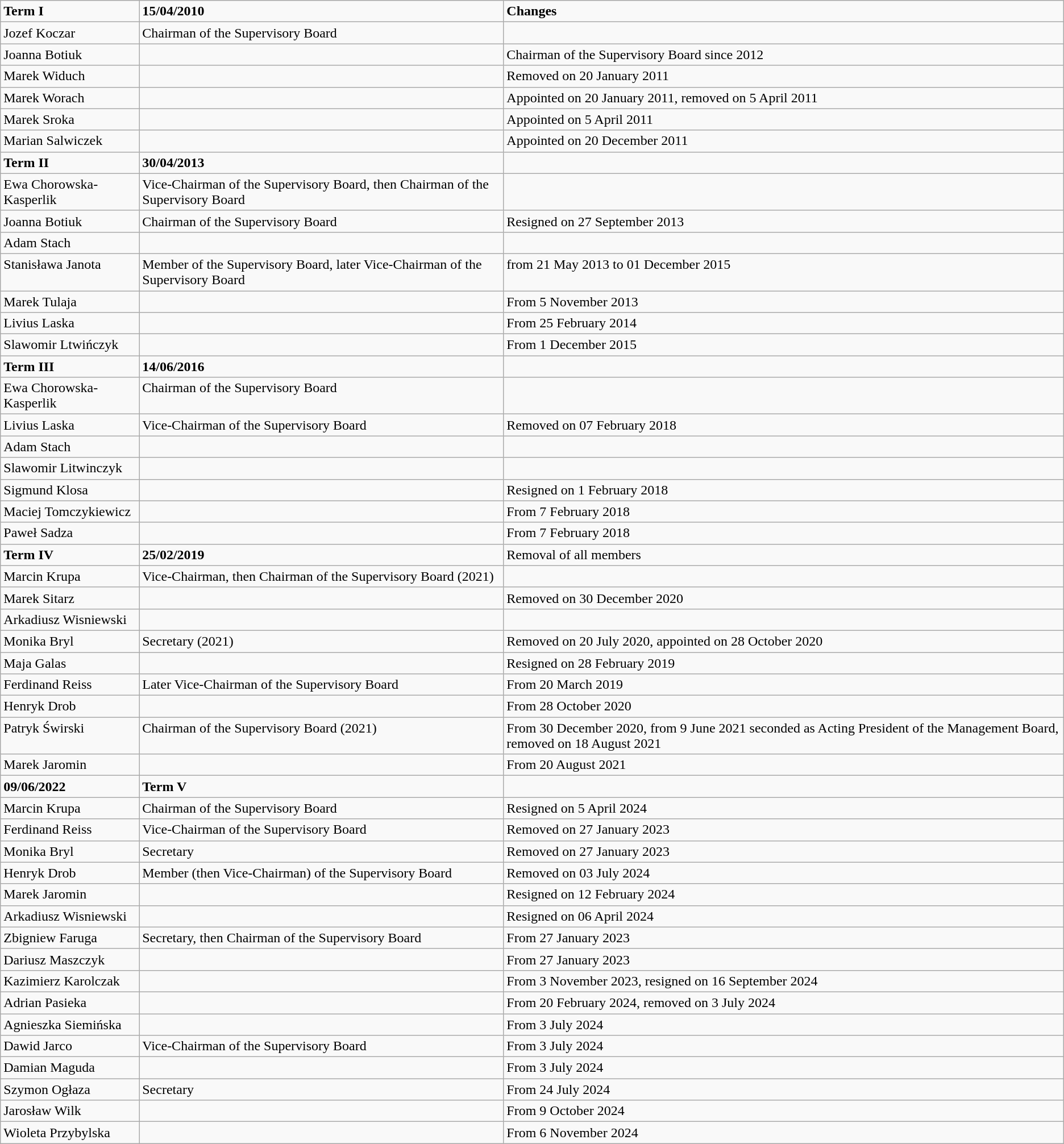<table class="wikitable">
<tr>
<td valign="top"><strong>Term I</strong></td>
<td valign="top"><strong>15/04/2010</strong></td>
<td valign="top"><strong>Changes</strong></td>
</tr>
<tr>
<td valign="top">Jozef Koczar</td>
<td valign="top">Chairman of the Supervisory Board</td>
<td valign="top"></td>
</tr>
<tr>
<td valign="top">Joanna Botiuk</td>
<td valign="top"></td>
<td valign="top">Chairman of the Supervisory Board since 2012</td>
</tr>
<tr>
<td valign="top">Marek Widuch</td>
<td valign="top"></td>
<td valign="top">Removed on 20 January 2011</td>
</tr>
<tr>
<td valign="top">Marek Worach</td>
<td valign="top"></td>
<td valign="top">Appointed on 20 January 2011, removed on 5 April 2011</td>
</tr>
<tr>
<td valign="top">Marek Sroka</td>
<td valign="top"></td>
<td valign="top">Appointed on 5 April 2011</td>
</tr>
<tr>
<td valign="top">Marian Salwiczek</td>
<td valign="top"></td>
<td valign="top">Appointed on 20 December 2011</td>
</tr>
<tr>
<td valign="top"><strong>Term II</strong></td>
<td valign="top"><strong>30/04/2013</strong></td>
<td valign="top"></td>
</tr>
<tr>
<td valign="top">Ewa Chorowska-Kasperlik</td>
<td valign="top">Vice-Chairman of the Supervisory Board, then Chairman of the  Supervisory Board</td>
<td valign="top"></td>
</tr>
<tr>
<td valign="top">Joanna Botiuk</td>
<td valign="top">Chairman of the Supervisory Board</td>
<td valign="top">Resigned on 27 September 2013</td>
</tr>
<tr>
<td valign="top">Adam Stach</td>
<td valign="top"></td>
<td valign="top"></td>
</tr>
<tr>
<td valign="top">Stanisława Janota</td>
<td valign="top">Member of the Supervisory Board, later Vice-Chairman of the Supervisory  Board</td>
<td valign="top">from 21 May 2013 to 01 December 2015</td>
</tr>
<tr>
<td valign="top">Marek Tulaja</td>
<td valign="top"></td>
<td valign="top">From 5 November 2013</td>
</tr>
<tr>
<td valign="top">Livius Laska</td>
<td valign="top"></td>
<td valign="top">From 25 February 2014</td>
</tr>
<tr>
<td valign="top">Slawomir Ltwińczyk</td>
<td valign="top"></td>
<td valign="top">From 1 December 2015</td>
</tr>
<tr>
<td valign="top"><strong>Term III</strong></td>
<td valign="top"><strong>14/06/2016</strong></td>
<td valign="top"></td>
</tr>
<tr>
<td valign="top">Ewa Chorowska-Kasperlik</td>
<td valign="top">Chairman of the Supervisory Board</td>
<td valign="top"></td>
</tr>
<tr>
<td valign="top">Livius Laska</td>
<td valign="top">Vice-Chairman of the Supervisory Board</td>
<td valign="top">Removed on 07 February 2018</td>
</tr>
<tr>
<td valign="top">Adam Stach</td>
<td valign="top"></td>
<td valign="top"></td>
</tr>
<tr>
<td valign="top">Slawomir Litwinczyk</td>
<td valign="top"></td>
<td valign="top"></td>
</tr>
<tr>
<td valign="top">Sigmund Klosa</td>
<td valign="top"></td>
<td valign="top">Resigned on 1 February 2018</td>
</tr>
<tr>
<td valign="top">Maciej Tomczykiewicz</td>
<td valign="top"></td>
<td valign="top">From 7 February 2018</td>
</tr>
<tr>
<td valign="top">Paweł Sadza</td>
<td valign="top"></td>
<td valign="top">From 7 February 2018</td>
</tr>
<tr>
<td valign="top"><strong>Term IV</strong></td>
<td valign="top"><strong>25/02/2019</strong></td>
<td valign="top">Removal of all members</td>
</tr>
<tr>
<td valign="top">Marcin Krupa</td>
<td valign="top">Vice-Chairman, then Chairman of the Supervisory Board (2021)</td>
<td valign="top"></td>
</tr>
<tr>
<td valign="top">Marek Sitarz</td>
<td valign="top"></td>
<td valign="top">Removed on 30 December 2020</td>
</tr>
<tr>
<td valign="top">Arkadiusz Wisniewski</td>
<td valign="top"></td>
<td valign="top"></td>
</tr>
<tr>
<td valign="top">Monika Bryl</td>
<td valign="top">Secretary (2021)</td>
<td valign="top">Removed on 20 July 2020, appointed on 28 October 2020</td>
</tr>
<tr>
<td valign="top">Maja Galas</td>
<td valign="top"></td>
<td valign="top">Resigned on 28 February 2019</td>
</tr>
<tr>
<td valign="top">Ferdinand Reiss</td>
<td valign="top">Later Vice-Chairman of the Supervisory Board</td>
<td valign="top">From 20 March 2019</td>
</tr>
<tr>
<td valign="top">Henryk Drob</td>
<td valign="top"></td>
<td valign="top">From 28 October 2020</td>
</tr>
<tr>
<td valign="top">Patryk Świrski</td>
<td valign="top">Chairman of the Supervisory Board (2021)</td>
<td valign="top">From 30 December 2020, from 9 June 2021 seconded as Acting President of  the Management Board, removed on 18 August 2021</td>
</tr>
<tr>
<td valign="top">Marek Jaromin</td>
<td valign="top"></td>
<td valign="top">From 20 August 2021</td>
</tr>
<tr>
<td valign="top"><strong>09/06/2022</strong></td>
<td valign="top"><strong>Term V</strong></td>
<td valign="top"></td>
</tr>
<tr>
<td valign="top">Marcin Krupa</td>
<td valign="top">Chairman of the Supervisory Board</td>
<td valign="top">Resigned on 5 April 2024</td>
</tr>
<tr>
<td valign="top">Ferdinand Reiss</td>
<td valign="top">Vice-Chairman of the Supervisory Board</td>
<td valign="top">Removed on 27 January 2023</td>
</tr>
<tr>
<td valign="top">Monika Bryl</td>
<td valign="top">Secretary</td>
<td valign="top">Removed on 27 January 2023</td>
</tr>
<tr>
<td valign="top">Henryk Drob</td>
<td valign="top">Member (then Vice-Chairman) of the Supervisory Board</td>
<td valign="top">Removed on 03 July 2024</td>
</tr>
<tr>
<td valign="top">Marek Jaromin</td>
<td valign="top"></td>
<td valign="top">Resigned on 12 February 2024</td>
</tr>
<tr>
<td valign="top">Arkadiusz Wisniewski</td>
<td valign="top"></td>
<td valign="top">Resigned on 06 April 2024</td>
</tr>
<tr>
<td valign="top">Zbigniew Faruga</td>
<td valign="top">Secretary, then Chairman of the Supervisory Board</td>
<td valign="top">From 27 January 2023</td>
</tr>
<tr>
<td valign="top">Dariusz Maszczyk</td>
<td valign="top"></td>
<td valign="top">From 27 January 2023</td>
</tr>
<tr>
<td valign="top">Kazimierz Karolczak</td>
<td valign="top"></td>
<td valign="top">From 3 November 2023, resigned on 16 September 2024</td>
</tr>
<tr>
<td valign="top">Adrian Pasieka</td>
<td valign="top"></td>
<td valign="top">From 20 February 2024, removed on 3 July 2024</td>
</tr>
<tr>
<td valign="top">Agnieszka Siemińska</td>
<td valign="top"></td>
<td valign="top">From 3 July 2024</td>
</tr>
<tr>
<td valign="top">Dawid Jarco</td>
<td valign="top">Vice-Chairman of the Supervisory Board</td>
<td valign="top">From 3 July 2024</td>
</tr>
<tr>
<td valign="top">Damian Maguda</td>
<td valign="top"></td>
<td valign="top">From 3 July 2024</td>
</tr>
<tr>
<td valign="top">Szymon Ogłaza</td>
<td valign="top">Secretary</td>
<td valign="top">From 24 July 2024</td>
</tr>
<tr>
<td valign="top">Jarosław Wilk</td>
<td valign="top"></td>
<td valign="top">From 9 October 2024</td>
</tr>
<tr>
<td valign="top">Wioleta Przybylska</td>
<td valign="top"></td>
<td valign="top">From 6 November 2024</td>
</tr>
</table>
